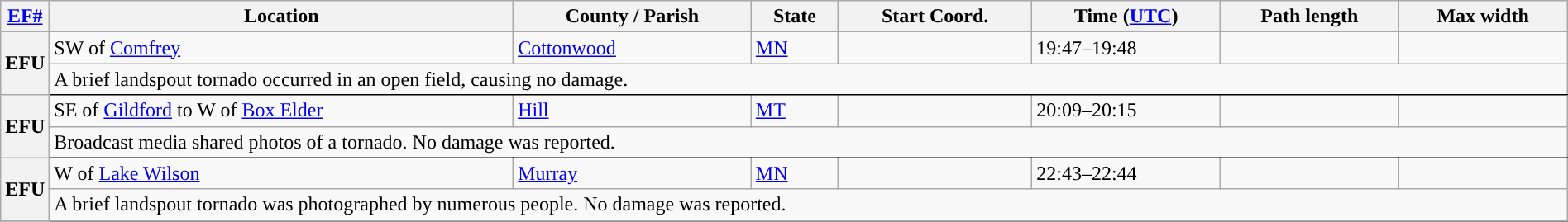<table class="wikitable sortable" style="width:100%;">
<tr>
<th scope="col" width="2%" align="center"><a href='#'>EF#</a></th>
<th scope="col" align="center" class="unsortable">Location</th>
<th scope="col" align="center" class="unsortable">County / Parish</th>
<th scope="col" align="center">State</th>
<th scope="col" align="center">Start Coord.</th>
<th scope="col" align="center">Time (<a href='#'>UTC</a>)</th>
<th scope="col" align="center">Path length</th>
<th scope="col" align="center">Max width</th>
</tr>
<tr>
<th scope="row" rowspan="2" style="background-color:#">EFU</th>
<td>SW of <a href='#'>Comfrey</a></td>
<td><a href='#'>Cottonwood</a></td>
<td><a href='#'>MN</a></td>
<td></td>
<td>19:47–19:48</td>
<td></td>
<td></td>
</tr>
<tr class="expand-child">
<td colspan="8" style=" border-bottom: 1px solid black;">A brief landspout tornado occurred in an open field, causing no damage.</td>
</tr>
<tr>
<th scope="row" rowspan="2" style="background-color:#">EFU</th>
<td>SE of <a href='#'>Gildford</a> to W of <a href='#'>Box Elder</a></td>
<td><a href='#'>Hill</a></td>
<td><a href='#'>MT</a></td>
<td></td>
<td>20:09–20:15</td>
<td></td>
<td></td>
</tr>
<tr class="expand-child">
<td colspan="8" style=" border-bottom: 1px solid black;">Broadcast media shared photos of a tornado. No damage was reported.</td>
</tr>
<tr>
<th scope="row" rowspan="2" style="background-color:#">EFU</th>
<td>W of <a href='#'>Lake Wilson</a></td>
<td><a href='#'>Murray</a></td>
<td><a href='#'>MN</a></td>
<td></td>
<td>22:43–22:44</td>
<td></td>
<td></td>
</tr>
<tr class="expand-child">
<td colspan="8" style=" border-bottom: 1px solid black;">A brief landspout tornado was photographed by numerous people. No damage was reported.</td>
</tr>
<tr>
</tr>
</table>
